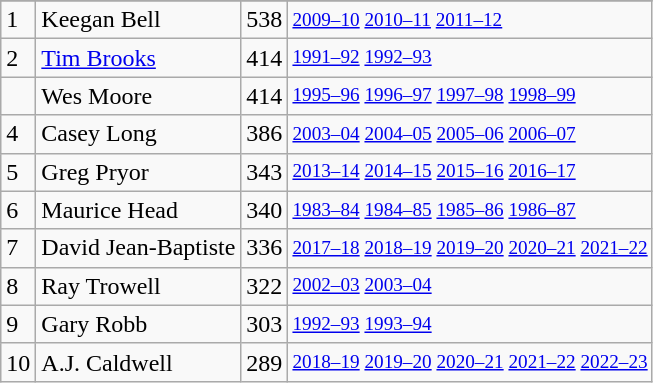<table class="wikitable">
<tr>
</tr>
<tr>
<td>1</td>
<td>Keegan Bell</td>
<td>538</td>
<td style="font-size:80%;"><a href='#'>2009–10</a> <a href='#'>2010–11</a> <a href='#'>2011–12</a></td>
</tr>
<tr>
<td>2</td>
<td><a href='#'>Tim Brooks</a></td>
<td>414</td>
<td style="font-size:80%;"><a href='#'>1991–92</a> <a href='#'>1992–93</a></td>
</tr>
<tr>
<td></td>
<td>Wes Moore</td>
<td>414</td>
<td style="font-size:80%;"><a href='#'>1995–96</a> <a href='#'>1996–97</a> <a href='#'>1997–98</a> <a href='#'>1998–99</a></td>
</tr>
<tr>
<td>4</td>
<td>Casey Long</td>
<td>386</td>
<td style="font-size:80%;"><a href='#'>2003–04</a> <a href='#'>2004–05</a> <a href='#'>2005–06</a> <a href='#'>2006–07</a></td>
</tr>
<tr>
<td>5</td>
<td>Greg Pryor</td>
<td>343</td>
<td style="font-size:80%;"><a href='#'>2013–14</a> <a href='#'>2014–15</a> <a href='#'>2015–16</a> <a href='#'>2016–17</a></td>
</tr>
<tr>
<td>6</td>
<td>Maurice Head</td>
<td>340</td>
<td style="font-size:80%;"><a href='#'>1983–84</a> <a href='#'>1984–85</a> <a href='#'>1985–86</a> <a href='#'>1986–87</a></td>
</tr>
<tr>
<td>7</td>
<td>David Jean-Baptiste</td>
<td>336</td>
<td style="font-size:80%;"><a href='#'>2017–18</a> <a href='#'>2018–19</a> <a href='#'>2019–20</a> <a href='#'>2020–21</a> <a href='#'>2021–22</a></td>
</tr>
<tr>
<td>8</td>
<td>Ray Trowell</td>
<td>322</td>
<td style="font-size:80%;"><a href='#'>2002–03</a> <a href='#'>2003–04</a></td>
</tr>
<tr>
<td>9</td>
<td>Gary Robb</td>
<td>303</td>
<td style="font-size:80%;"><a href='#'>1992–93</a> <a href='#'>1993–94</a></td>
</tr>
<tr>
<td>10</td>
<td>A.J. Caldwell</td>
<td>289</td>
<td style="font-size:80%;"><a href='#'>2018–19</a> <a href='#'>2019–20</a> <a href='#'>2020–21</a> <a href='#'>2021–22</a> <a href='#'>2022–23</a></td>
</tr>
</table>
